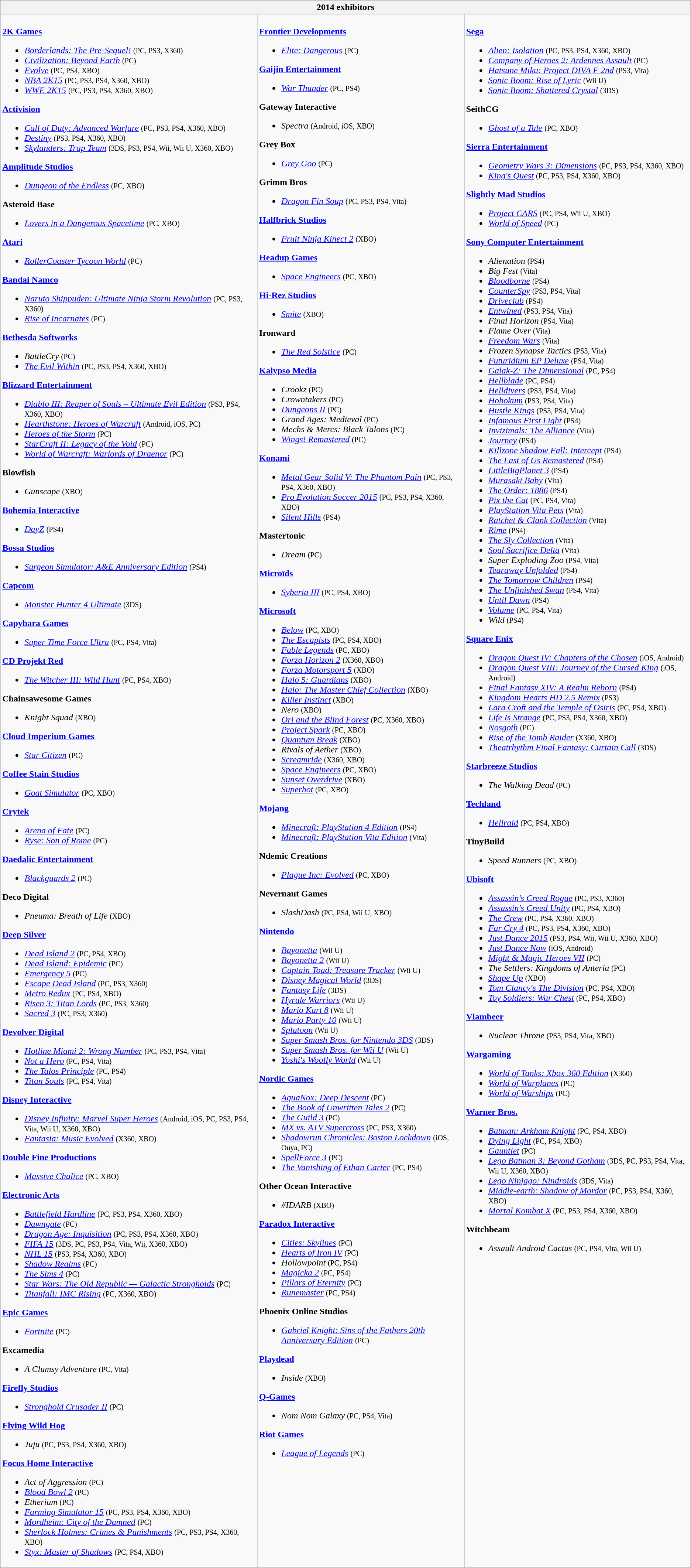<table class="wikitable collapsible autocollapse">
<tr>
<th colspan = "3">2014 exhibitors</th>
</tr>
<tr>
<td valign="top"><br><strong><a href='#'>2K Games</a></strong><ul><li><em><a href='#'>Borderlands: The Pre-Sequel!</a></em> <small>(PC, PS3, X360)</small></li><li><em><a href='#'>Civilization: Beyond Earth</a></em> <small>(PC)</small></li><li><em><a href='#'>Evolve</a></em> <small>(PC, PS4, XBO)</small></li><li><em><a href='#'>NBA 2K15</a></em> <small>(PC, PS3, PS4, X360, XBO)</small></li><li><em><a href='#'>WWE 2K15</a></em> <small>(PC, PS3, PS4, X360, XBO)</small></li></ul><strong><a href='#'>Activision</a></strong><ul><li><em><a href='#'>Call of Duty: Advanced Warfare</a></em> <small>(PC, PS3, PS4, X360, XBO)</small></li><li><em><a href='#'>Destiny</a></em> <small>(PS3, PS4, X360, XBO)</small></li><li><em><a href='#'>Skylanders: Trap Team</a></em> <small>(3DS, PS3, PS4, Wii, Wii U, X360, XBO)</small></li></ul><strong><a href='#'>Amplitude Studios</a></strong><ul><li><em><a href='#'>Dungeon of the Endless</a></em> <small>(PC, XBO)</small></li></ul><strong>Asteroid Base</strong><ul><li><em><a href='#'>Lovers in a Dangerous Spacetime</a></em> <small>(PC, XBO)</small></li></ul><strong><a href='#'>Atari</a></strong><ul><li><em><a href='#'>RollerCoaster Tycoon World</a></em> <small>(PC)</small></li></ul><strong><a href='#'>Bandai Namco</a></strong><ul><li><em><a href='#'>Naruto Shippuden: Ultimate Ninja Storm Revolution</a></em> <small>(PC, PS3, X360)</small></li><li><em><a href='#'>Rise of Incarnates</a></em> <small>(PC)</small></li></ul><strong><a href='#'>Bethesda Softworks</a></strong><ul><li><em>BattleCry</em> <small>(PC)</small></li><li><em><a href='#'>The Evil Within</a></em> <small>(PC, PS3, PS4, X360, XBO)</small></li></ul><strong><a href='#'>Blizzard Entertainment</a></strong><ul><li><em><a href='#'>Diablo III: Reaper of Souls – Ultimate Evil Edition</a></em> <small>(PS3, PS4, X360, XBO)</small></li><li><em><a href='#'>Hearthstone: Heroes of Warcraft</a></em> <small>(Android, iOS, PC)</small></li><li><em><a href='#'>Heroes of the Storm</a></em> <small>(PC)</small></li><li><em><a href='#'>StarCraft II: Legacy of the Void</a></em> <small>(PC)</small></li><li><em><a href='#'>World of Warcraft: Warlords of Draenor</a></em> <small>(PC)</small></li></ul><strong>Blowfish</strong><ul><li><em>Gunscape</em> <small>(XBO)</small></li></ul><strong><a href='#'>Bohemia Interactive</a></strong><ul><li><em><a href='#'>DayZ</a></em> <small>(PS4)</small></li></ul><strong><a href='#'>Bossa Studios</a></strong><ul><li><em><a href='#'>Surgeon Simulator: A&E Anniversary Edition</a></em> <small>(PS4)</small></li></ul><strong><a href='#'>Capcom</a></strong><ul><li><em><a href='#'>Monster Hunter 4 Ultimate</a></em> <small>(3DS)</small></li></ul><strong><a href='#'>Capybara Games</a></strong><ul><li><em><a href='#'>Super Time Force Ultra</a></em> <small>(PC, PS4, Vita)</small></li></ul><strong><a href='#'>CD Projekt Red</a></strong><ul><li><em><a href='#'>The Witcher III: Wild Hunt</a></em> <small>(PC, PS4, XBO)</small></li></ul><strong>Chainsawesome Games</strong><ul><li><em>Knight Squad</em> <small>(XBO)</small></li></ul><strong><a href='#'>Cloud Imperium Games</a></strong><ul><li><em><a href='#'>Star Citizen</a></em> <small>(PC)</small></li></ul><strong><a href='#'>Coffee Stain Studios</a></strong><ul><li><em><a href='#'>Goat Simulator</a></em> <small>(PC, XBO)</small></li></ul><strong><a href='#'>Crytek</a></strong><ul><li><em><a href='#'>Arena of Fate</a></em> <small>(PC)</small></li><li><em><a href='#'>Ryse: Son of Rome</a></em> <small>(PC)</small></li></ul><strong><a href='#'>Daedalic Entertainment</a></strong><ul><li><em><a href='#'>Blackguards 2</a></em> <small>(PC)</small></li></ul><strong>Deco Digital</strong><ul><li><em>Pneuma: Breath of Life</em> <small>(XBO)</small></li></ul><strong><a href='#'>Deep Silver</a></strong><ul><li><em><a href='#'>Dead Island 2</a></em> <small>(PC, PS4, XBO)</small></li><li><em><a href='#'>Dead Island: Epidemic</a></em> <small>(PC)</small></li><li><em><a href='#'>Emergency 5</a></em> <small>(PC)</small></li><li><em><a href='#'>Escape Dead Island</a></em> <small>(PC, PS3, X360)</small></li><li><em><a href='#'>Metro Redux</a></em> <small>(PC, PS4, XBO)</small></li><li><em><a href='#'>Risen 3: Titan Lords</a></em> <small>(PC, PS3, X360)</small></li><li><em><a href='#'>Sacred 3</a></em> <small>(PC, PS3, X360)</small></li></ul><strong><a href='#'>Devolver Digital</a></strong><ul><li><em><a href='#'>Hotline Miami 2: Wrong Number</a></em> <small>(PC, PS3, PS4, Vita)</small></li><li><em><a href='#'>Not a Hero</a></em> <small>(PC, PS4, Vita)</small></li><li><em><a href='#'>The Talos Principle</a></em> <small>(PC, PS4)</small></li><li><em><a href='#'>Titan Souls</a></em> <small>(PC, PS4, Vita)</small></li></ul><strong><a href='#'>Disney Interactive</a></strong><ul><li><em><a href='#'>Disney Infinity: Marvel Super Heroes</a></em> <small>(Android, iOS, PC, PS3, PS4, Vita, Wii U, X360, XBO)</small></li><li><em><a href='#'>Fantasia: Music Evolved</a></em> <small>(X360, XBO)</small></li></ul><strong><a href='#'>Double Fine Productions</a></strong><ul><li><em><a href='#'>Massive Chalice</a></em> <small>(PC, XBO)</small></li></ul><strong><a href='#'>Electronic Arts</a></strong><ul><li><em><a href='#'>Battlefield Hardline</a></em> <small>(PC, PS3, PS4, X360, XBO)</small></li><li><em><a href='#'>Dawngate</a></em> <small>(PC)</small></li><li><em><a href='#'>Dragon Age: Inquisition</a></em> <small>(PC, PS3, PS4, X360, XBO)</small></li><li><em><a href='#'>FIFA 15</a></em> <small>(3DS, PC, PS3, PS4, Vita, Wii, X360, XBO)</small></li><li><em><a href='#'>NHL 15</a></em> <small>(PS3, PS4, X360, XBO)</small></li><li><em><a href='#'>Shadow Realms</a></em> <small>(PC)</small></li><li><em><a href='#'>The Sims 4</a></em> <small>(PC)</small></li><li><em><a href='#'>Star Wars: The Old Republic — Galactic Strongholds</a></em> <small>(PC)</small></li><li><em><a href='#'>Titanfall: IMC Rising</a></em> <small>(PC, X360, XBO)</small></li></ul><strong><a href='#'>Epic Games</a></strong><ul><li><em><a href='#'>Fortnite</a></em> <small>(PC)</small></li></ul><strong>Excamedia</strong><ul><li><em>A Clumsy Adventure</em> <small>(PC, Vita)</small></li></ul><strong><a href='#'>Firefly Studios</a></strong><ul><li><em><a href='#'>Stronghold Crusader II</a></em> <small>(PC)</small></li></ul><strong><a href='#'>Flying Wild Hog</a></strong><ul><li><em>Juju</em> <small>(PC, PS3, PS4, X360, XBO)</small></li></ul><strong><a href='#'>Focus Home Interactive</a></strong><ul><li><em>Act of Aggression</em> <small>(PC)</small></li><li><em><a href='#'>Blood Bowl 2</a></em> <small>(PC)</small></li><li><em>Etherium</em> <small>(PC)</small></li><li><em><a href='#'>Farming Simulator 15</a></em> <small>(PC, PS3, PS4, X360, XBO)</small></li><li><em><a href='#'>Mordheim: City of the Damned</a></em> <small>(PC)</small></li><li><em><a href='#'>Sherlock Holmes: Crimes & Punishments</a></em> <small>(PC, PS3, PS4, X360, XBO)</small></li><li><em><a href='#'>Styx: Master of Shadows</a></em> <small>(PC, PS4, XBO)</small></li></ul></td>
<td valign="top"><br><strong><a href='#'>Frontier Developments</a></strong><ul><li><em><a href='#'>Elite: Dangerous</a></em> <small>(PC)</small></li></ul><strong><a href='#'>Gaijin Entertainment</a></strong><ul><li><em><a href='#'>War Thunder</a></em> <small>(PC, PS4)</small></li></ul><strong>Gateway Interactive</strong><ul><li><em>Spectra</em> <small>(Android, iOS, XBO)</small></li></ul><strong>Grey Box</strong><ul><li><em><a href='#'>Grey Goo</a></em> <small>(PC)</small></li></ul><strong>Grimm Bros</strong><ul><li><em><a href='#'>Dragon Fin Soup</a></em> <small>(PC, PS3, PS4, Vita)</small></li></ul><strong><a href='#'>Halfbrick Studios</a></strong><ul><li><em><a href='#'>Fruit Ninja Kinect 2</a></em> <small>(XBO)</small></li></ul><strong><a href='#'>Headup Games</a></strong><ul><li><em><a href='#'>Space Engineers</a></em> <small>(PC, XBO)</small></li></ul><strong><a href='#'>Hi-Rez Studios</a></strong><ul><li><em><a href='#'>Smite</a></em> <small>(XBO)</small></li></ul><strong>Ironward</strong><ul><li><em><a href='#'>The Red Solstice</a></em> <small>(PC)</small></li></ul><strong><a href='#'>Kalypso Media</a></strong><ul><li><em>Crookz</em> <small>(PC)</small></li><li><em>Crowntakers</em> <small>(PC)</small></li><li><em><a href='#'>Dungeons II</a></em> <small>(PC)</small></li><li><em>Grand Ages: Medieval</em> <small>(PC)</small></li><li><em>Mechs & Mercs: Black Talons</em> <small>(PC)</small></li><li><em><a href='#'>Wings! Remastered</a></em> <small>(PC)</small></li></ul><strong><a href='#'>Konami</a></strong><ul><li><em><a href='#'>Metal Gear Solid V: The Phantom Pain</a></em> <small>(PC, PS3, PS4, X360, XBO)</small></li><li><em><a href='#'>Pro Evolution Soccer 2015</a></em> <small>(PC, PS3, PS4, X360, XBO)</small></li><li><em><a href='#'>Silent Hills</a></em> <small>(PS4)</small></li></ul><strong>Mastertonic</strong><ul><li><em>Dream</em> <small>(PC)</small></li></ul><strong><a href='#'>Microïds</a></strong><ul><li><em><a href='#'>Syberia III</a></em> <small>(PC, PS4, XBO)</small></li></ul><strong><a href='#'>Microsoft</a></strong><ul><li><em><a href='#'>Below</a></em> <small>(PC, XBO)</small></li><li><em><a href='#'>The Escapists</a></em> <small>(PC, PS4, XBO)</small></li><li><em><a href='#'>Fable Legends</a></em> <small>(PC, XBO)</small></li><li><em><a href='#'>Forza Horizon 2</a></em> <small>(X360, XBO)</small></li><li><em><a href='#'>Forza Motorsport 5</a></em> <small>(XBO)</small></li><li><em><a href='#'>Halo 5: Guardians</a></em> <small>(XBO)</small></li><li><em><a href='#'>Halo: The Master Chief Collection</a></em> <small>(XBO)</small></li><li><em><a href='#'>Killer Instinct</a></em> <small>(XBO)</small></li><li><em>Nero</em> <small>(XBO)</small></li><li><em><a href='#'>Ori and the Blind Forest</a></em> <small>(PC, X360, XBO)</small></li><li><em><a href='#'>Project Spark</a></em> <small>(PC, XBO)</small></li><li><em><a href='#'>Quantum Break</a></em> <small>(XBO)</small></li><li><em>Rivals of Aether</em> <small>(XBO)</small></li><li><em><a href='#'>Screamride</a></em> <small>(X360, XBO)</small></li><li><em><a href='#'>Space Engineers</a></em> <small>(PC, XBO)</small></li><li><em><a href='#'>Sunset Overdrive</a></em> <small>(XBO)</small></li><li><em><a href='#'>Superhot</a></em> <small>(PC, XBO)</small></li></ul><strong><a href='#'>Mojang</a></strong><ul><li><em><a href='#'>Minecraft: PlayStation 4 Edition</a></em> <small>(PS4)</small></li><li><em><a href='#'>Minecraft: PlayStation Vita Edition</a></em> <small>(Vita)</small></li></ul><strong>Ndemic Creations</strong><ul><li><em><a href='#'>Plague Inc: Evolved</a></em> <small>(PC, XBO)</small></li></ul><strong>Nevernaut Games</strong><ul><li><em>SlashDash</em> <small>(PC, PS4, Wii U, XBO)</small></li></ul><strong><a href='#'>Nintendo</a></strong><ul><li><em><a href='#'>Bayonetta</a></em> <small>(Wii U)</small></li><li><em><a href='#'>Bayonetta 2</a></em> <small>(Wii U)</small></li><li><em><a href='#'>Captain Toad: Treasure Tracker</a></em> <small>(Wii U)</small></li><li><em><a href='#'>Disney Magical World</a></em> <small>(3DS)</small></li><li><em><a href='#'>Fantasy Life</a></em> <small>(3DS)</small></li><li><em><a href='#'>Hyrule Warriors</a></em> <small>(Wii U)</small></li><li><em><a href='#'>Mario Kart 8</a></em> <small>(Wii U)</small></li><li><em><a href='#'>Mario Party 10</a></em> <small>(Wii U)</small></li><li><em><a href='#'>Splatoon</a></em> <small>(Wii U)</small></li><li><em><a href='#'>Super Smash Bros. for Nintendo 3DS</a></em> <small>(3DS)</small></li><li><em><a href='#'>Super Smash Bros. for Wii U</a></em> <small>(Wii U)</small></li><li><em><a href='#'>Yoshi's Woolly World</a></em> <small>(Wii U)</small></li></ul><strong><a href='#'>Nordic Games</a></strong><ul><li><em><a href='#'>AquaNox: Deep Descent</a></em> <small>(PC)</small></li><li><em><a href='#'>The Book of Unwritten Tales 2</a></em> <small>(PC)</small></li><li><em><a href='#'>The Guild 3</a></em> <small>(PC)</small></li><li><em><a href='#'>MX vs. ATV Supercross</a></em> <small>(PC, PS3, X360)</small></li><li><em><a href='#'>Shadowrun Chronicles: Boston Lockdown</a></em> <small>(iOS, Ouya, PC)</small></li><li><em><a href='#'>SpellForce 3</a></em> <small>(PC)</small></li><li><em><a href='#'>The Vanishing of Ethan Carter</a></em> <small>(PC, PS4)</small></li></ul><strong>Other Ocean Interactive</strong><ul><li><em>#IDARB</em> <small>(XBO)</small></li></ul><strong><a href='#'>Paradox Interactive</a></strong><ul><li><em><a href='#'>Cities: Skylines</a></em> <small>(PC)</small></li><li><em><a href='#'>Hearts of Iron IV</a></em> <small>(PC)</small></li><li><em>Hollowpoint</em> <small>(PC, PS4)</small></li><li><em><a href='#'>Magicka 2</a></em> <small>(PC, PS4)</small></li><li><em><a href='#'>Pillars of Eternity</a></em> <small>(PC)</small></li><li><em><a href='#'>Runemaster</a></em> <small>(PC, PS4)</small></li></ul><strong>Phoenix Online Studios</strong><ul><li><em><a href='#'>Gabriel Knight: Sins of the Fathers 20th Anniversary Edition</a></em> <small>(PC)</small></li></ul><strong><a href='#'>Playdead</a></strong><ul><li><em>Inside</em> <small>(XBO)</small></li></ul><strong><a href='#'>Q-Games</a></strong><ul><li><em>Nom Nom Galaxy</em> <small>(PC, PS4, Vita)</small></li></ul><strong><a href='#'>Riot Games</a></strong><ul><li><em><a href='#'>League of Legends</a></em> <small>(PC)</small></li></ul></td>
<td valign="top"><br><strong><a href='#'>Sega</a></strong><ul><li><em><a href='#'>Alien: Isolation</a></em> <small>(PC, PS3, PS4, X360, XBO)</small></li><li><em><a href='#'>Company of Heroes 2: Ardennes Assault</a></em> <small>(PC)</small></li><li><em><a href='#'>Hatsune Miku: Project DIVA F 2nd</a></em> <small>(PS3, Vita)</small></li><li><em><a href='#'>Sonic Boom: Rise of Lyric</a></em> <small>(Wii U)</small></li><li><em><a href='#'>Sonic Boom: Shattered Crystal</a></em> <small>(3DS)</small></li></ul><strong>SeithCG</strong><ul><li><em><a href='#'>Ghost of a Tale</a></em> <small>(PC, XBO)</small></li></ul><strong><a href='#'>Sierra Entertainment</a></strong><ul><li><em><a href='#'>Geometry Wars 3: Dimensions</a></em> <small>(PC, PS3, PS4, X360, XBO)</small></li><li><em><a href='#'>King's Quest</a></em> <small>(PC, PS3, PS4, X360, XBO)</small></li></ul><strong><a href='#'>Slightly Mad Studios</a></strong><ul><li><em><a href='#'>Project CARS</a></em> <small>(PC, PS4, Wii U, XBO)</small></li><li><em><a href='#'>World of Speed</a></em> <small>(PC)</small></li></ul><strong><a href='#'>Sony Computer Entertainment</a></strong><ul><li><em>Alienation</em> <small>(PS4)</small></li><li><em>Big Fest</em> <small>(Vita)</small></li><li><em><a href='#'>Bloodborne</a></em> <small>(PS4)</small></li><li><em><a href='#'>CounterSpy</a></em> <small>(PS3, PS4, Vita)</small></li><li><em><a href='#'>Driveclub</a></em> <small>(PS4)</small></li><li><em><a href='#'>Entwined</a></em> <small>(PS3, PS4, Vita)</small></li><li><em>Final Horizon</em> <small>(PS4, Vita)</small></li><li><em>Flame Over</em> <small>(Vita)</small></li><li><em><a href='#'>Freedom Wars</a></em> <small>(Vita)</small></li><li><em>Frozen Synapse Tactics</em> <small>(PS3, Vita)</small></li><li><em><a href='#'>Futuridium EP Deluxe</a></em> <small>(PS4, Vita)</small></li><li><em><a href='#'>Galak-Z: The Dimensional</a></em> <small>(PC, PS4)</small></li><li><em><a href='#'>Hellblade</a></em> <small>(PC, PS4)</small></li><li><em><a href='#'>Helldivers</a></em> <small>(PS3, PS4, Vita)</small></li><li><em><a href='#'>Hohokum</a></em> <small>(PS3, PS4, Vita)</small></li><li><em><a href='#'>Hustle Kings</a></em> <small>(PS3, PS4, Vita)</small></li><li><em><a href='#'>Infamous First Light</a></em> <small>(PS4)</small></li><li><em><a href='#'>Invizimals: The Alliance</a></em> <small>(Vita)</small></li><li><em><a href='#'>Journey</a></em> <small>(PS4)</small></li><li><em><a href='#'>Killzone Shadow Fall: Intercept</a></em> <small>(PS4)</small></li><li><em><a href='#'>The Last of Us Remastered</a></em> <small>(PS4)</small></li><li><em><a href='#'>LittleBigPlanet 3</a></em> <small>(PS4)</small></li><li><em><a href='#'>Murasaki Baby</a></em> <small>(Vita)</small></li><li><em><a href='#'>The Order: 1886</a></em> <small>(PS4)</small></li><li><em><a href='#'>Pix the Cat</a></em> <small>(PC, PS4, Vita)</small></li><li><em><a href='#'>PlayStation Vita Pets</a></em> <small>(Vita)</small></li><li><em><a href='#'>Ratchet & Clank Collection</a></em> <small>(Vita)</small></li><li><em><a href='#'>Rime</a></em> <small>(PS4)</small></li><li><em><a href='#'>The Sly Collection</a></em> <small>(Vita)</small></li><li><em><a href='#'>Soul Sacrifice Delta</a></em> <small>(Vita)</small></li><li><em>Super Exploding Zoo</em> <small>(PS4, Vita)</small></li><li><em><a href='#'>Tearaway Unfolded</a></em> <small>(PS4)</small></li><li><em><a href='#'>The Tomorrow Children</a></em> <small>(PS4)</small></li><li><em><a href='#'>The Unfinished Swan</a></em> <small>(PS4, Vita)</small></li><li><em><a href='#'>Until Dawn</a></em> <small>(PS4)</small></li><li><em><a href='#'>Volume</a></em> <small>(PC, PS4, Vita)</small></li><li><em>Wild</em> <small>(PS4)</small></li></ul><strong><a href='#'>Square Enix</a></strong><ul><li><em><a href='#'>Dragon Quest IV: Chapters of the Chosen</a></em> <small>(iOS, Android)</small></li><li><em><a href='#'>Dragon Quest VIII: Journey of the Cursed King</a></em> <small>(iOS, Android)</small></li><li><em><a href='#'>Final Fantasy XIV: A Realm Reborn</a></em> <small>(PS4)</small></li><li><em><a href='#'>Kingdom Hearts HD 2.5 Remix</a></em> <small>(PS3)</small></li><li><em><a href='#'>Lara Croft and the Temple of Osiris</a></em> <small>(PC, PS4, XBO)</small></li><li><em><a href='#'>Life Is Strange</a></em> <small>(PC, PS3, PS4, X360, XBO)</small></li><li><em><a href='#'>Nosgoth</a></em> <small>(PC)</small></li><li><em><a href='#'>Rise of the Tomb Raider</a></em> <small>(X360, XBO)</small></li><li><em><a href='#'>Theatrhythm Final Fantasy: Curtain Call</a></em> <small>(3DS)</small></li></ul><strong><a href='#'>Starbreeze Studios</a></strong><ul><li><em>The Walking Dead</em> <small>(PC)</small></li></ul><strong><a href='#'>Techland</a></strong><ul><li><em><a href='#'>Hellraid</a></em> <small>(PC, PS4, XBO)</small></li></ul><strong>TinyBuild</strong><ul><li><em>Speed Runners</em> <small>(PC, XBO)</small></li></ul><strong><a href='#'>Ubisoft</a></strong><ul><li><em><a href='#'>Assassin's Creed Rogue</a></em> <small>(PC, PS3, X360)</small></li><li><em><a href='#'>Assassin's Creed Unity</a></em> <small>(PC, PS4, XBO)</small></li><li><em><a href='#'>The Crew</a></em> <small>(PC, PS4, X360, XBO)</small></li><li><em><a href='#'>Far Cry 4</a></em> <small>(PC, PS3, PS4, X360, XBO)</small></li><li><em><a href='#'>Just Dance 2015</a></em> <small>(PS3, PS4, Wii, Wii U, X360, XBO)</small></li><li><em><a href='#'>Just Dance Now</a></em> <small>(iOS, Android)</small></li><li><em><a href='#'>Might & Magic Heroes VII</a></em> <small>(PC)</small></li><li><em>The Settlers: Kingdoms of Anteria</em> <small>(PC)</small></li><li><em><a href='#'>Shape Up</a></em> <small>(XBO)</small></li><li><em><a href='#'>Tom Clancy's The Division</a></em> <small>(PC, PS4, XBO)</small></li><li><em><a href='#'>Toy Soldiers: War Chest</a></em> <small>(PC, PS4, XBO)</small></li></ul><strong><a href='#'>Vlambeer</a></strong><ul><li><em>Nuclear Throne</em> <small>(PS3, PS4, Vita, XBO)</small></li></ul><strong><a href='#'>Wargaming</a></strong><ul><li><em><a href='#'>World of Tanks: Xbox 360 Edition</a></em> <small>(X360)</small></li><li><em><a href='#'>World of Warplanes</a></em> <small>(PC)</small></li><li><em><a href='#'>World of Warships</a></em> <small>(PC)</small></li></ul><strong><a href='#'>Warner Bros.</a></strong><ul><li><em><a href='#'>Batman: Arkham Knight</a></em> <small>(PC, PS4, XBO)</small></li><li><em><a href='#'>Dying Light</a></em> <small>(PC, PS4, XBO)</small></li><li><em><a href='#'>Gauntlet</a></em> <small>(PC)</small></li><li><em><a href='#'>Lego Batman 3: Beyond Gotham</a></em> <small>(3DS, PC, PS3, PS4, Vita, Wii U, X360, XBO)</small></li><li><em><a href='#'>Lego Ninjago: Nindroids</a></em> <small>(3DS, Vita)</small></li><li><em><a href='#'>Middle-earth: Shadow of Mordor</a></em> <small>(PC, PS3, PS4, X360, XBO)</small></li><li><em><a href='#'>Mortal Kombat X</a></em> <small>(PC, PS3, PS4, X360, XBO)</small></li></ul><strong>Witchbeam</strong><ul><li><em>Assault Android Cactus</em> <small>(PC, PS4, Vita, Wii U)</small></li></ul></td>
</tr>
</table>
